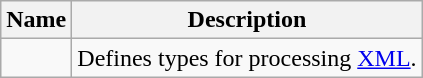<table class="wikitable">
<tr>
<th>Name</th>
<th>Description</th>
</tr>
<tr>
<td></td>
<td>Defines types for processing <a href='#'>XML</a>.</td>
</tr>
</table>
